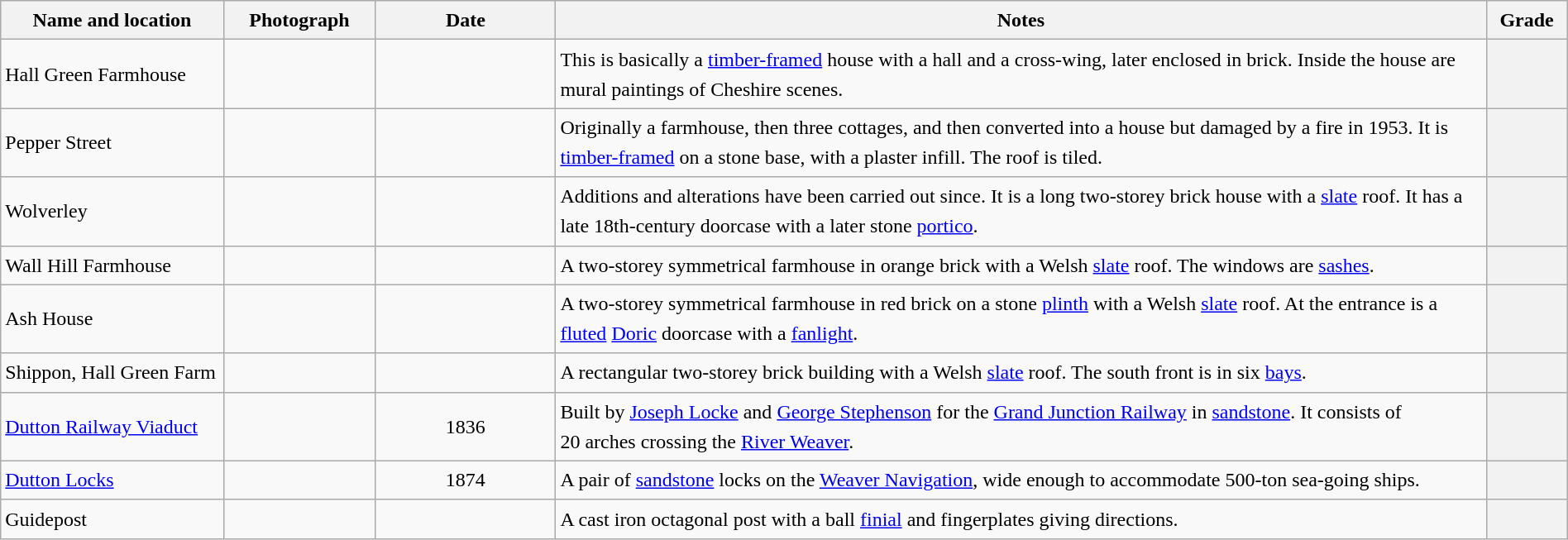<table class="wikitable sortable plainrowheaders" style="width:100%;border:0px;text-align:left;line-height:150%;">
<tr>
<th scope="col"  style="width:150px">Name and location</th>
<th scope="col"  style="width:100px" class="unsortable">Photograph</th>
<th scope="col"  style="width:120px">Date</th>
<th scope="col"  style="width:650px" class="unsortable">Notes</th>
<th scope="col"  style="width:50px">Grade</th>
</tr>
<tr>
<td>Hall Green Farmhouse<br><small></small></td>
<td></td>
<td align="center"></td>
<td>This is basically a <a href='#'>timber-framed</a> house with a hall and a cross-wing, later enclosed in brick.  Inside the house are mural paintings of Cheshire scenes.</td>
<th></th>
</tr>
<tr>
<td>Pepper Street<br><small></small></td>
<td></td>
<td align="center"></td>
<td>Originally a farmhouse, then three cottages, and then converted into a house but damaged by a fire in 1953.  It is <a href='#'>timber-framed</a> on a stone base, with a plaster infill.  The roof is tiled.</td>
<th></th>
</tr>
<tr>
<td>Wolverley<br><small></small></td>
<td></td>
<td align="center"></td>
<td>Additions and alterations have been carried out since.  It is a long two-storey brick house with a <a href='#'>slate</a> roof.  It has a late 18th-century doorcase with a later stone <a href='#'>portico</a>.</td>
<th></th>
</tr>
<tr>
<td>Wall Hill Farmhouse<br><small></small></td>
<td></td>
<td align="center"></td>
<td>A two-storey symmetrical farmhouse in orange brick with a Welsh <a href='#'>slate</a> roof.  The windows are <a href='#'>sashes</a>.</td>
<th></th>
</tr>
<tr>
<td>Ash House<br><small></small></td>
<td></td>
<td align="center"></td>
<td>A two-storey symmetrical farmhouse in red brick on a stone <a href='#'>plinth</a> with a Welsh <a href='#'>slate</a> roof.  At the entrance is a <a href='#'>fluted</a> <a href='#'>Doric</a> doorcase with a <a href='#'>fanlight</a>.</td>
<th></th>
</tr>
<tr>
<td>Shippon, Hall Green Farm<br><small></small></td>
<td></td>
<td align="center"></td>
<td>A rectangular two-storey brick building with a Welsh <a href='#'>slate</a> roof. The south front is in six <a href='#'>bays</a>.</td>
<th></th>
</tr>
<tr>
<td><a href='#'>Dutton Railway Viaduct</a><br><small></small></td>
<td></td>
<td align="center">1836</td>
<td>Built by <a href='#'>Joseph Locke</a> and <a href='#'>George Stephenson</a> for the <a href='#'>Grand Junction Railway</a> in <a href='#'>sandstone</a>.  It consists of 20 arches crossing the <a href='#'>River Weaver</a>.</td>
<th></th>
</tr>
<tr>
<td><a href='#'>Dutton Locks</a><br><small></small></td>
<td></td>
<td align="center">1874</td>
<td>A pair of <a href='#'>sandstone</a> locks on the <a href='#'>Weaver Navigation</a>, wide enough to accommodate 500-ton sea-going ships.</td>
<th></th>
</tr>
<tr>
<td>Guidepost<br><small></small></td>
<td></td>
<td align="center"></td>
<td>A cast iron octagonal post with a ball <a href='#'>finial</a> and fingerplates giving directions.</td>
<th></th>
</tr>
<tr>
</tr>
</table>
